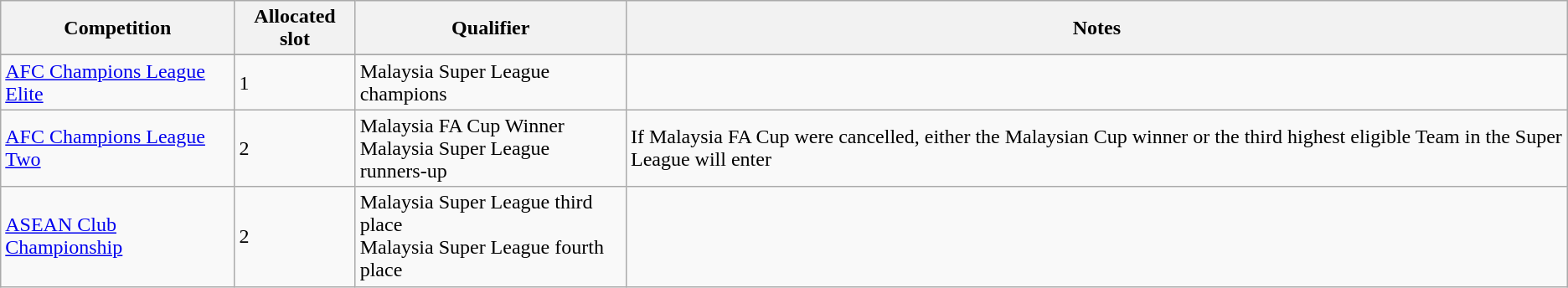<table class="wikitable">
<tr>
<th>Competition</th>
<th>Allocated slot</th>
<th>Qualifier</th>
<th>Notes</th>
</tr>
<tr>
</tr>
<tr>
<td><a href='#'>AFC Champions League Elite</a></td>
<td>1</td>
<td>Malaysia Super League champions</td>
<td></td>
</tr>
<tr>
<td><a href='#'>AFC Champions League Two</a></td>
<td>2</td>
<td>Malaysia FA Cup Winner<br>Malaysia Super League runners-up</td>
<td>If Malaysia FA Cup were cancelled, either the Malaysian Cup winner or the third highest eligible Team in the Super League will enter</td>
</tr>
<tr>
<td><a href='#'>ASEAN Club Championship</a></td>
<td>2</td>
<td>Malaysia Super League third place<br>Malaysia Super League fourth place</td>
<td></td>
</tr>
</table>
